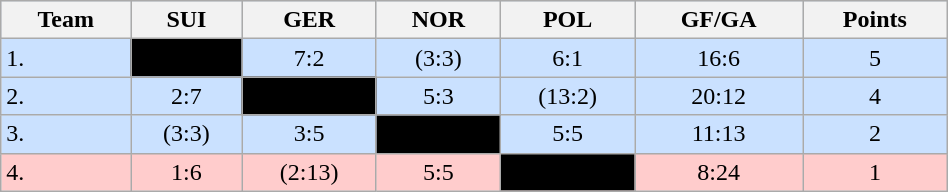<table class="wikitable" bgcolor="#EFEFFF" width="50%">
<tr bgcolor="#BCD2EE">
<th>Team</th>
<th>SUI</th>
<th>GER</th>
<th>NOR</th>
<th>POL</th>
<th>GF/GA</th>
<th>Points</th>
</tr>
<tr bgcolor="#CAE1FF" align="center">
<td align="left">1. </td>
<td style="background:#000000;"></td>
<td>7:2</td>
<td>(3:3)</td>
<td>6:1</td>
<td>16:6</td>
<td>5</td>
</tr>
<tr bgcolor="#CAE1FF" align="center">
<td align="left">2. </td>
<td>2:7</td>
<td style="background:#000000;"></td>
<td>5:3</td>
<td>(13:2)</td>
<td>20:12</td>
<td>4</td>
</tr>
<tr bgcolor="#CAE1FF" align="center">
<td align="left">3. </td>
<td>(3:3)</td>
<td>3:5</td>
<td style="background:#000000;"></td>
<td>5:5</td>
<td>11:13</td>
<td>2</td>
</tr>
<tr bgcolor="#ffcccc" align="center">
<td align="left">4. </td>
<td>1:6</td>
<td>(2:13)</td>
<td>5:5</td>
<td style="background:#000000;"></td>
<td>8:24</td>
<td>1</td>
</tr>
</table>
